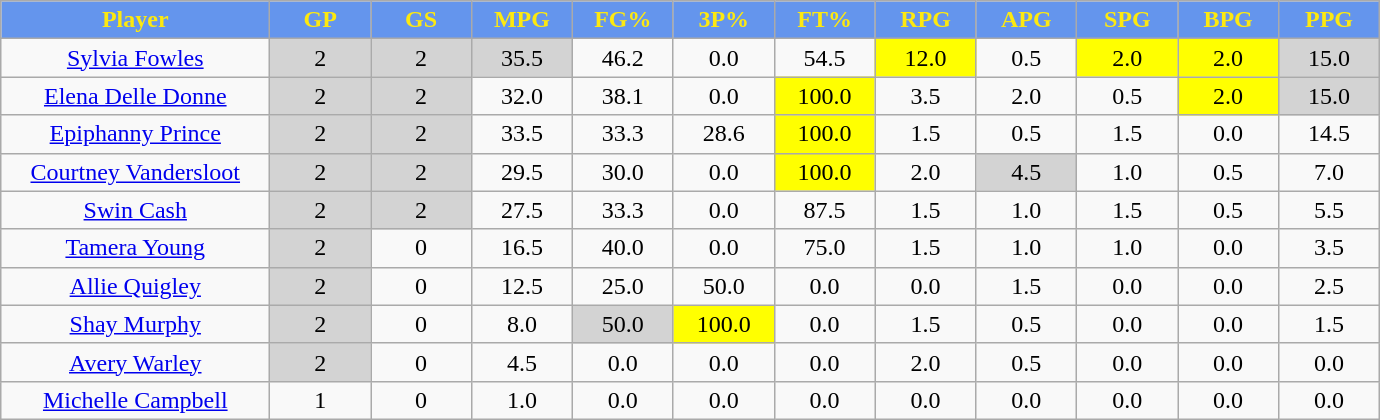<table class="wikitable sortable" style="text-align:center;">
<tr>
<th style="background:#6495ED;color:#FDE910;" width="16%">Player</th>
<th style="background:#6495ED;color:#FDE910;" width="6%">GP</th>
<th style="background:#6495ED;color:#FDE910;" width="6%">GS</th>
<th style="background:#6495ED;color:#FDE910;" width="6%">MPG</th>
<th style="background:#6495ED;color:#FDE910;" width="6%">FG%</th>
<th style="background:#6495ED;color:#FDE910;" width="6%">3P%</th>
<th style="background:#6495ED;color:#FDE910;" width="6%">FT%</th>
<th style="background:#6495ED;color:#FDE910;" width="6%">RPG</th>
<th style="background:#6495ED;color:#FDE910;" width="6%">APG</th>
<th style="background:#6495ED;color:#FDE910;" width="6%">SPG</th>
<th style="background:#6495ED;color:#FDE910;" width="6%">BPG</th>
<th style="background:#6495ED;color:#FDE910;" width="6%">PPG</th>
</tr>
<tr>
<td><a href='#'>Sylvia Fowles</a></td>
<td style="background:#D3D3D3;">2</td>
<td style="background:#D3D3D3;">2</td>
<td style="background:#D3D3D3;">35.5</td>
<td>46.2</td>
<td>0.0</td>
<td>54.5</td>
<td style="background:yellow;">12.0</td>
<td>0.5</td>
<td style="background:yellow;">2.0</td>
<td style="background:yellow;">2.0</td>
<td style="background:#D3D3D3;">15.0</td>
</tr>
<tr>
<td><a href='#'>Elena Delle Donne</a></td>
<td style="background:#D3D3D3;">2</td>
<td style="background:#D3D3D3;">2</td>
<td>32.0</td>
<td>38.1</td>
<td>0.0</td>
<td style="background:yellow;">100.0</td>
<td>3.5</td>
<td>2.0</td>
<td>0.5</td>
<td style="background:yellow;">2.0</td>
<td style="background:#D3D3D3;">15.0</td>
</tr>
<tr>
<td><a href='#'>Epiphanny Prince</a></td>
<td style="background:#D3D3D3;">2</td>
<td style="background:#D3D3D3;">2</td>
<td>33.5</td>
<td>33.3</td>
<td>28.6</td>
<td style="background:yellow;">100.0</td>
<td>1.5</td>
<td>0.5</td>
<td>1.5</td>
<td>0.0</td>
<td>14.5</td>
</tr>
<tr>
<td><a href='#'>Courtney Vandersloot</a></td>
<td style="background:#D3D3D3;">2</td>
<td style="background:#D3D3D3;">2</td>
<td>29.5</td>
<td>30.0</td>
<td>0.0</td>
<td style="background:yellow;">100.0</td>
<td>2.0</td>
<td style="background:#D3D3D3;">4.5</td>
<td>1.0</td>
<td>0.5</td>
<td>7.0</td>
</tr>
<tr>
<td><a href='#'>Swin Cash</a></td>
<td style="background:#D3D3D3;">2</td>
<td style="background:#D3D3D3;">2</td>
<td>27.5</td>
<td>33.3</td>
<td>0.0</td>
<td>87.5</td>
<td>1.5</td>
<td>1.0</td>
<td>1.5</td>
<td>0.5</td>
<td>5.5</td>
</tr>
<tr>
<td><a href='#'>Tamera Young</a></td>
<td style="background:#D3D3D3;">2</td>
<td>0</td>
<td>16.5</td>
<td>40.0</td>
<td>0.0</td>
<td>75.0</td>
<td>1.5</td>
<td>1.0</td>
<td>1.0</td>
<td>0.0</td>
<td>3.5</td>
</tr>
<tr>
<td><a href='#'>Allie Quigley</a></td>
<td style="background:#D3D3D3;">2</td>
<td>0</td>
<td>12.5</td>
<td>25.0</td>
<td>50.0</td>
<td>0.0</td>
<td>0.0</td>
<td>1.5</td>
<td>0.0</td>
<td>0.0</td>
<td>2.5</td>
</tr>
<tr>
<td><a href='#'>Shay Murphy</a></td>
<td style="background:#D3D3D3;">2</td>
<td>0</td>
<td>8.0</td>
<td style="background:#D3D3D3;">50.0</td>
<td style="background:yellow;">100.0</td>
<td>0.0</td>
<td>1.5</td>
<td>0.5</td>
<td>0.0</td>
<td>0.0</td>
<td>1.5</td>
</tr>
<tr>
<td><a href='#'>Avery Warley</a></td>
<td style="background:#D3D3D3;">2</td>
<td>0</td>
<td>4.5</td>
<td>0.0</td>
<td>0.0</td>
<td>0.0</td>
<td>2.0</td>
<td>0.5</td>
<td>0.0</td>
<td>0.0</td>
<td>0.0</td>
</tr>
<tr>
<td><a href='#'>Michelle Campbell</a></td>
<td>1</td>
<td>0</td>
<td>1.0</td>
<td>0.0</td>
<td>0.0</td>
<td>0.0</td>
<td>0.0</td>
<td>0.0</td>
<td>0.0</td>
<td>0.0</td>
<td>0.0</td>
</tr>
</table>
